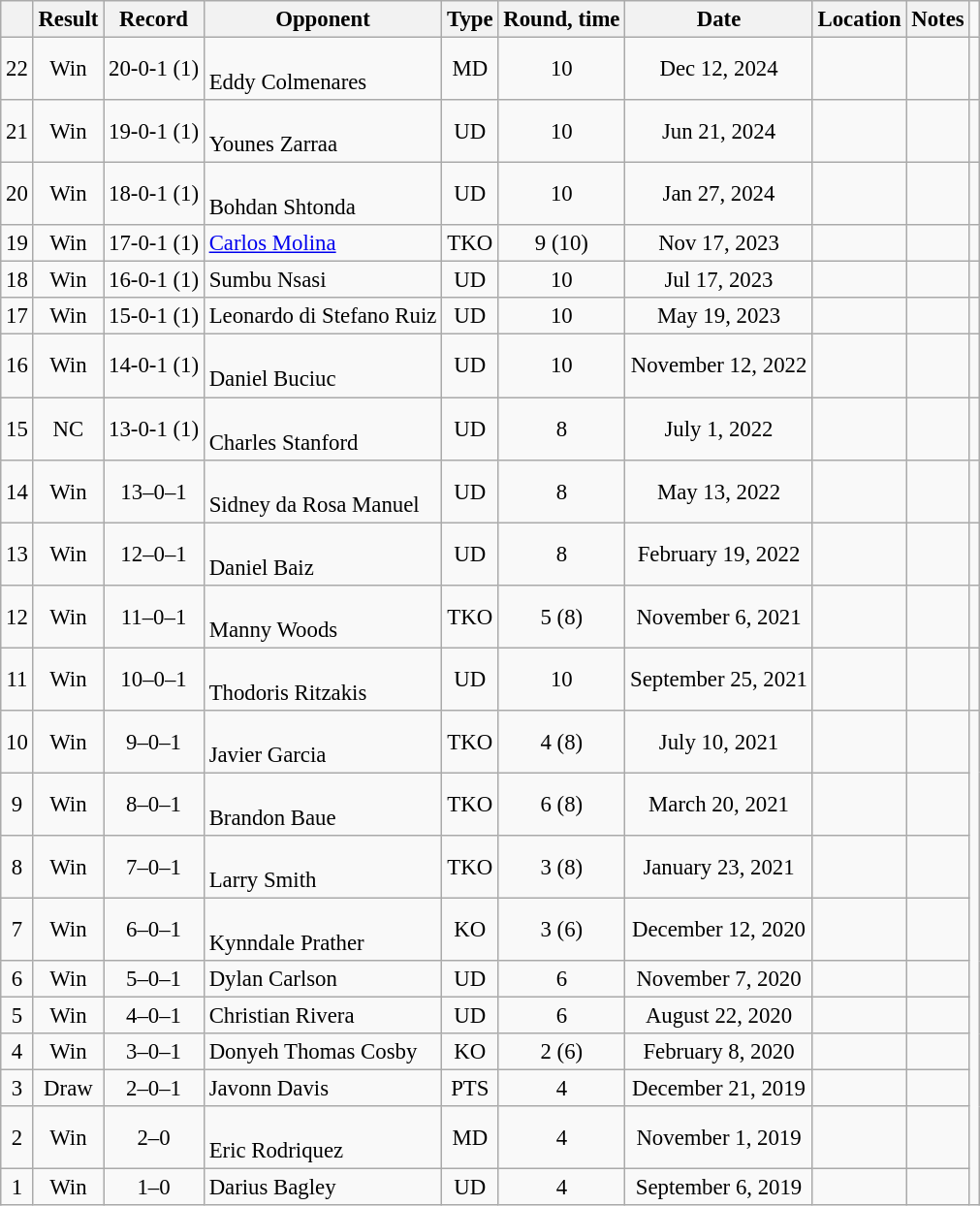<table class="wikitable" style="text-align:center; font-size:95%">
<tr>
<th></th>
<th>Result</th>
<th>Record</th>
<th>Opponent</th>
<th>Type</th>
<th>Round, time</th>
<th>Date</th>
<th>Location</th>
<th>Notes</th>
</tr>
<tr>
<td>22</td>
<td> Win</td>
<td>20-0-1 (1)</td>
<td style="text-align:left;"><br>Eddy Colmenares</td>
<td>MD</td>
<td>10</td>
<td>Dec 12, 2024</td>
<td style="text-align:left;"><br></td>
<td style="text-align:left;"></td>
<td></td>
</tr>
<tr>
<td>21</td>
<td> Win</td>
<td>19-0-1 (1)</td>
<td style="text-align:left;"><br>Younes Zarraa</td>
<td>UD</td>
<td>10</td>
<td>Jun 21, 2024</td>
<td style="text-align:left;"><br></td>
<td style="text-align:left;"></td>
<td></td>
</tr>
<tr>
<td>20</td>
<td> Win</td>
<td>18-0-1 (1)</td>
<td style="text-align:left;"><br>Bohdan Shtonda</td>
<td>UD</td>
<td>10</td>
<td>Jan 27, 2024</td>
<td style="text-align:left;"><br></td>
<td style="text-align:left;"></td>
<td></td>
</tr>
<tr>
<td>19</td>
<td>Win</td>
<td>17-0-1 (1)</td>
<td style="text-align:left;"> <a href='#'>Carlos Molina</a></td>
<td>TKO</td>
<td>9 (10)</td>
<td>Nov 17, 2023</td>
<td style="text-align:left;"><br></td>
<td style="text-align:left;"></td>
<td></td>
</tr>
<tr>
<td>18</td>
<td>Win</td>
<td>16-0-1 (1)</td>
<td style="text-align:left;"> Sumbu Nsasi</td>
<td>UD</td>
<td>10</td>
<td>Jul 17, 2023</td>
<td style="text-align:left;"><br></td>
<td style="text-align:left;"></td>
<td></td>
</tr>
<tr>
<td>17</td>
<td>Win</td>
<td>15-0-1 (1)</td>
<td style="text-align:left;"> Leonardo di Stefano Ruiz</td>
<td>UD</td>
<td>10</td>
<td>May 19, 2023</td>
<td style="text-align:left;"><br></td>
<td style="text-align:left;"></td>
<td></td>
</tr>
<tr>
<td>16</td>
<td> Win</td>
<td>14-0-1 (1)</td>
<td style="text-align:left;"><br>Daniel Buciuc</td>
<td>UD</td>
<td>10</td>
<td>November 12, 2022</td>
<td style="text-align:left;"><br></td>
<td style="text-align:left;"></td>
<td></td>
</tr>
<tr>
<td>15</td>
<td>NC</td>
<td>13-0-1 (1)</td>
<td style="text-align:left;"><br>Charles Stanford</td>
<td>UD</td>
<td>8</td>
<td>July 1, 2022</td>
<td style="text-align:left;"><br></td>
<td style="text-align:left;"></td>
<td></td>
</tr>
<tr>
<td>14</td>
<td> Win</td>
<td>13–0–1</td>
<td style="text-align:left;"><br>Sidney da Rosa Manuel</td>
<td>UD</td>
<td>8</td>
<td>May 13, 2022</td>
<td style="text-align:left;"><br></td>
<td style="text-align:left;"></td>
<td></td>
</tr>
<tr>
<td>13</td>
<td>Win</td>
<td>12–0–1</td>
<td style="text-align:left;"><br>Daniel Baiz</td>
<td>UD</td>
<td>8</td>
<td>February 19, 2022</td>
<td style="text-align:left;"> </td>
<td style="text-align:left;"><br></td>
<td></td>
</tr>
<tr>
<td>12</td>
<td>Win</td>
<td>11–0–1</td>
<td style="text-align:left;"><br>Manny Woods</td>
<td>TKO</td>
<td>5 (8) </td>
<td>November 6, 2021</td>
<td style="text-align:left;"> </td>
<td></td>
</tr>
<tr>
<td>11</td>
<td>Win</td>
<td>10–0–1</td>
<td style="text-align:left;"><br>Thodoris Ritzakis</td>
<td>UD</td>
<td>10</td>
<td>September 25, 2021</td>
<td style="text-align:left;"> </td>
<td style="text-align:left;"><br></td>
<td></td>
</tr>
<tr>
<td>10</td>
<td>Win</td>
<td>9–0–1</td>
<td style="text-align:left;"><br>Javier Garcia</td>
<td>TKO</td>
<td>4 (8) </td>
<td>July 10, 2021</td>
<td style="text-align:left;"> </td>
<td></td>
</tr>
<tr>
<td>9</td>
<td>Win</td>
<td>8–0–1</td>
<td style="text-align:left;"><br>Brandon Baue</td>
<td>TKO</td>
<td>6 (8) </td>
<td>March 20, 2021</td>
<td style="text-align:left;"> </td>
<td></td>
</tr>
<tr>
<td>8</td>
<td>Win</td>
<td>7–0–1</td>
<td style="text-align:left;"><br>Larry Smith</td>
<td>TKO</td>
<td>3 (8) </td>
<td>January 23, 2021</td>
<td style="text-align:left;"> </td>
<td></td>
</tr>
<tr>
<td>7</td>
<td>Win</td>
<td>6–0–1</td>
<td style="text-align:left;"><br>Kynndale Prather</td>
<td>KO</td>
<td>3 (6) </td>
<td>December 12, 2020</td>
<td style="text-align:left;"> </td>
<td></td>
</tr>
<tr>
<td>6</td>
<td>Win</td>
<td>5–0–1</td>
<td style="text-align:left;"> Dylan Carlson</td>
<td>UD</td>
<td>6</td>
<td>November 7, 2020</td>
<td style="text-align:left;"> </td>
<td></td>
</tr>
<tr>
<td>5</td>
<td>Win</td>
<td>4–0–1</td>
<td style="text-align:left;"> Christian Rivera</td>
<td>UD</td>
<td>6</td>
<td>August 22, 2020</td>
<td style="text-align:left;"> </td>
<td></td>
</tr>
<tr>
<td>4</td>
<td>Win</td>
<td>3–0–1</td>
<td style="text-align:left;"> Donyeh Thomas Cosby</td>
<td>KO</td>
<td>2 (6) </td>
<td>February 8, 2020</td>
<td style="text-align:left;"> </td>
<td></td>
</tr>
<tr>
<td>3</td>
<td>Draw</td>
<td>2–0–1</td>
<td style="text-align:left;"> Javonn Davis</td>
<td>PTS</td>
<td>4</td>
<td>December 21, 2019</td>
<td style="text-align:left;"> </td>
<td></td>
</tr>
<tr>
<td>2</td>
<td>Win</td>
<td>2–0</td>
<td style="text-align:left;"><br>Eric Rodriquez</td>
<td>MD</td>
<td>4</td>
<td>November 1, 2019</td>
<td style="text-align:left;"> </td>
<td></td>
</tr>
<tr>
<td>1</td>
<td>Win</td>
<td>1–0</td>
<td style="text-align:left;"> Darius Bagley</td>
<td>UD</td>
<td>4</td>
<td>September 6, 2019</td>
<td style="text-align:left;"> </td>
<td style="text-align:left;"></td>
</tr>
</table>
